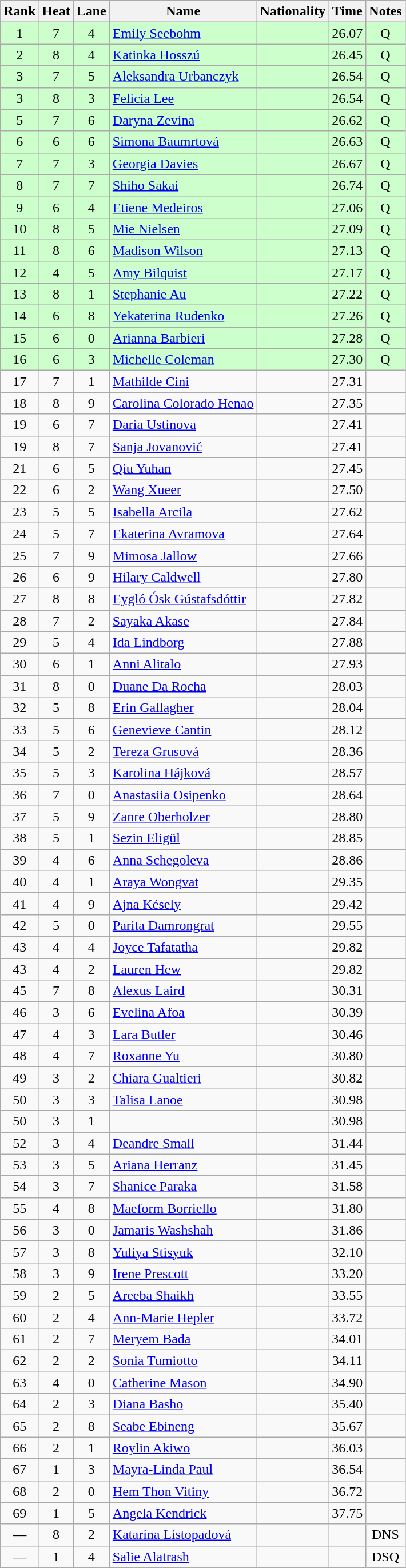<table class="wikitable sortable" style="text-align:center">
<tr>
<th>Rank</th>
<th>Heat</th>
<th>Lane</th>
<th>Name</th>
<th>Nationality</th>
<th>Time</th>
<th>Notes</th>
</tr>
<tr bgcolor=ccffcc>
<td>1</td>
<td>7</td>
<td>4</td>
<td align=left><a href='#'>Emily Seebohm</a></td>
<td align=left></td>
<td>26.07</td>
<td>Q</td>
</tr>
<tr bgcolor=ccffcc>
<td>2</td>
<td>8</td>
<td>4</td>
<td align=left><a href='#'>Katinka Hosszú</a></td>
<td align=left></td>
<td>26.45</td>
<td>Q</td>
</tr>
<tr bgcolor=ccffcc>
<td>3</td>
<td>7</td>
<td>5</td>
<td align=left><a href='#'>Aleksandra Urbanczyk</a></td>
<td align=left></td>
<td>26.54</td>
<td>Q</td>
</tr>
<tr bgcolor=ccffcc>
<td>3</td>
<td>8</td>
<td>3</td>
<td align=left><a href='#'>Felicia Lee</a></td>
<td align=left></td>
<td>26.54</td>
<td>Q</td>
</tr>
<tr bgcolor=ccffcc>
<td>5</td>
<td>7</td>
<td>6</td>
<td align=left><a href='#'>Daryna Zevina</a></td>
<td align=left></td>
<td>26.62</td>
<td>Q</td>
</tr>
<tr bgcolor=ccffcc>
<td>6</td>
<td>6</td>
<td>6</td>
<td align=left><a href='#'>Simona Baumrtová</a></td>
<td align=left></td>
<td>26.63</td>
<td>Q</td>
</tr>
<tr bgcolor=ccffcc>
<td>7</td>
<td>7</td>
<td>3</td>
<td align=left><a href='#'>Georgia Davies</a></td>
<td align=left></td>
<td>26.67</td>
<td>Q</td>
</tr>
<tr bgcolor=ccffcc>
<td>8</td>
<td>7</td>
<td>7</td>
<td align=left><a href='#'>Shiho Sakai</a></td>
<td align=left></td>
<td>26.74</td>
<td>Q</td>
</tr>
<tr bgcolor=ccffcc>
<td>9</td>
<td>6</td>
<td>4</td>
<td align=left><a href='#'>Etiene Medeiros</a></td>
<td align=left></td>
<td>27.06</td>
<td>Q</td>
</tr>
<tr bgcolor=ccffcc>
<td>10</td>
<td>8</td>
<td>5</td>
<td align=left><a href='#'>Mie Nielsen</a></td>
<td align=left></td>
<td>27.09</td>
<td>Q</td>
</tr>
<tr bgcolor=ccffcc>
<td>11</td>
<td>8</td>
<td>6</td>
<td align=left><a href='#'>Madison Wilson</a></td>
<td align=left></td>
<td>27.13</td>
<td>Q</td>
</tr>
<tr bgcolor=ccffcc>
<td>12</td>
<td>4</td>
<td>5</td>
<td align=left><a href='#'>Amy Bilquist</a></td>
<td align=left></td>
<td>27.17</td>
<td>Q</td>
</tr>
<tr bgcolor=ccffcc>
<td>13</td>
<td>8</td>
<td>1</td>
<td align=left><a href='#'>Stephanie Au</a></td>
<td align=left></td>
<td>27.22</td>
<td>Q</td>
</tr>
<tr bgcolor=ccffcc>
<td>14</td>
<td>6</td>
<td>8</td>
<td align=left><a href='#'>Yekaterina Rudenko</a></td>
<td align=left></td>
<td>27.26</td>
<td>Q</td>
</tr>
<tr bgcolor=ccffcc>
<td>15</td>
<td>6</td>
<td>0</td>
<td align=left><a href='#'>Arianna Barbieri</a></td>
<td align=left></td>
<td>27.28</td>
<td>Q</td>
</tr>
<tr bgcolor=ccffcc>
<td>16</td>
<td>6</td>
<td>3</td>
<td align=left><a href='#'>Michelle Coleman</a></td>
<td align=left></td>
<td>27.30</td>
<td>Q</td>
</tr>
<tr>
<td>17</td>
<td>7</td>
<td>1</td>
<td align=left><a href='#'>Mathilde Cini</a></td>
<td align=left></td>
<td>27.31</td>
<td></td>
</tr>
<tr>
<td>18</td>
<td>8</td>
<td>9</td>
<td align=left><a href='#'>Carolina Colorado Henao</a></td>
<td align=left></td>
<td>27.35</td>
<td></td>
</tr>
<tr>
<td>19</td>
<td>6</td>
<td>7</td>
<td align=left><a href='#'>Daria Ustinova</a></td>
<td align=left></td>
<td>27.41</td>
<td></td>
</tr>
<tr>
<td>19</td>
<td>8</td>
<td>7</td>
<td align=left><a href='#'>Sanja Jovanović</a></td>
<td align=left></td>
<td>27.41</td>
<td></td>
</tr>
<tr>
<td>21</td>
<td>6</td>
<td>5</td>
<td align=left><a href='#'>Qiu Yuhan</a></td>
<td align=left></td>
<td>27.45</td>
<td></td>
</tr>
<tr>
<td>22</td>
<td>6</td>
<td>2</td>
<td align=left><a href='#'>Wang Xueer</a></td>
<td align=left></td>
<td>27.50</td>
<td></td>
</tr>
<tr>
<td>23</td>
<td>5</td>
<td>5</td>
<td align=left><a href='#'>Isabella Arcila</a></td>
<td align=left></td>
<td>27.62</td>
<td></td>
</tr>
<tr>
<td>24</td>
<td>5</td>
<td>7</td>
<td align=left><a href='#'>Ekaterina Avramova</a></td>
<td align=left></td>
<td>27.64</td>
<td></td>
</tr>
<tr>
<td>25</td>
<td>7</td>
<td>9</td>
<td align=left><a href='#'>Mimosa Jallow</a></td>
<td align=left></td>
<td>27.66</td>
<td></td>
</tr>
<tr>
<td>26</td>
<td>6</td>
<td>9</td>
<td align=left><a href='#'>Hilary Caldwell</a></td>
<td align=left></td>
<td>27.80</td>
<td></td>
</tr>
<tr>
<td>27</td>
<td>8</td>
<td>8</td>
<td align=left><a href='#'>Eygló Ósk Gústafsdóttir</a></td>
<td align=left></td>
<td>27.82</td>
<td></td>
</tr>
<tr>
<td>28</td>
<td>7</td>
<td>2</td>
<td align=left><a href='#'>Sayaka Akase</a></td>
<td align=left></td>
<td>27.84</td>
<td></td>
</tr>
<tr>
<td>29</td>
<td>5</td>
<td>4</td>
<td align=left><a href='#'>Ida Lindborg</a></td>
<td align=left></td>
<td>27.88</td>
<td></td>
</tr>
<tr>
<td>30</td>
<td>6</td>
<td>1</td>
<td align=left><a href='#'>Anni Alitalo</a></td>
<td align=left></td>
<td>27.93</td>
<td></td>
</tr>
<tr>
<td>31</td>
<td>8</td>
<td>0</td>
<td align=left><a href='#'>Duane Da Rocha</a></td>
<td align=left></td>
<td>28.03</td>
<td></td>
</tr>
<tr>
<td>32</td>
<td>5</td>
<td>8</td>
<td align=left><a href='#'>Erin Gallagher</a></td>
<td align=left></td>
<td>28.04</td>
<td></td>
</tr>
<tr>
<td>33</td>
<td>5</td>
<td>6</td>
<td align=left><a href='#'>Genevieve Cantin</a></td>
<td align=left></td>
<td>28.12</td>
<td></td>
</tr>
<tr>
<td>34</td>
<td>5</td>
<td>2</td>
<td align=left><a href='#'>Tereza Grusová</a></td>
<td align=left></td>
<td>28.36</td>
<td></td>
</tr>
<tr>
<td>35</td>
<td>5</td>
<td>3</td>
<td align=left><a href='#'>Karolina Hájková</a></td>
<td align=left></td>
<td>28.57</td>
<td></td>
</tr>
<tr>
<td>36</td>
<td>7</td>
<td>0</td>
<td align=left><a href='#'>Anastasiia Osipenko</a></td>
<td align=left></td>
<td>28.64</td>
<td></td>
</tr>
<tr>
<td>37</td>
<td>5</td>
<td>9</td>
<td align=left><a href='#'>Zanre Oberholzer</a></td>
<td align=left></td>
<td>28.80</td>
<td></td>
</tr>
<tr>
<td>38</td>
<td>5</td>
<td>1</td>
<td align=left><a href='#'>Sezin Eligül</a></td>
<td align=left></td>
<td>28.85</td>
<td></td>
</tr>
<tr>
<td>39</td>
<td>4</td>
<td>6</td>
<td align=left><a href='#'>Anna Schegoleva</a></td>
<td align=left></td>
<td>28.86</td>
<td></td>
</tr>
<tr>
<td>40</td>
<td>4</td>
<td>1</td>
<td align=left><a href='#'>Araya Wongvat</a></td>
<td align=left></td>
<td>29.35</td>
<td></td>
</tr>
<tr>
<td>41</td>
<td>4</td>
<td>9</td>
<td align=left><a href='#'>Ajna Késely</a></td>
<td align=left></td>
<td>29.42</td>
<td></td>
</tr>
<tr>
<td>42</td>
<td>5</td>
<td>0</td>
<td align=left><a href='#'>Parita Damrongrat</a></td>
<td align=left></td>
<td>29.55</td>
<td></td>
</tr>
<tr>
<td>43</td>
<td>4</td>
<td>4</td>
<td align=left><a href='#'>Joyce Tafatatha</a></td>
<td align=left></td>
<td>29.82</td>
<td></td>
</tr>
<tr>
<td>43</td>
<td>4</td>
<td>2</td>
<td align=left><a href='#'>Lauren Hew</a></td>
<td align=left></td>
<td>29.82</td>
<td></td>
</tr>
<tr>
<td>45</td>
<td>7</td>
<td>8</td>
<td align=left><a href='#'>Alexus Laird</a></td>
<td align=left></td>
<td>30.31</td>
<td></td>
</tr>
<tr>
<td>46</td>
<td>3</td>
<td>6</td>
<td align=left><a href='#'>Evelina Afoa</a></td>
<td align=left></td>
<td>30.39</td>
<td></td>
</tr>
<tr>
<td>47</td>
<td>4</td>
<td>3</td>
<td align=left><a href='#'>Lara Butler</a></td>
<td align=left></td>
<td>30.46</td>
<td></td>
</tr>
<tr>
<td>48</td>
<td>4</td>
<td>7</td>
<td align=left><a href='#'>Roxanne Yu</a></td>
<td align=left></td>
<td>30.80</td>
<td></td>
</tr>
<tr>
<td>49</td>
<td>3</td>
<td>2</td>
<td align=left><a href='#'>Chiara Gualtieri</a></td>
<td align=left></td>
<td>30.82</td>
<td></td>
</tr>
<tr>
<td>50</td>
<td>3</td>
<td>3</td>
<td align=left><a href='#'>Talisa Lanoe</a></td>
<td align=left></td>
<td>30.98</td>
<td></td>
</tr>
<tr>
<td>50</td>
<td>3</td>
<td>1</td>
<td align=left></td>
<td align=left></td>
<td>30.98</td>
<td></td>
</tr>
<tr>
<td>52</td>
<td>3</td>
<td>4</td>
<td align=left><a href='#'>Deandre Small</a></td>
<td align=left></td>
<td>31.44</td>
<td></td>
</tr>
<tr>
<td>53</td>
<td>3</td>
<td>5</td>
<td align=left><a href='#'>Ariana Herranz</a></td>
<td align=left></td>
<td>31.45</td>
<td></td>
</tr>
<tr>
<td>54</td>
<td>3</td>
<td>7</td>
<td align=left><a href='#'>Shanice Paraka</a></td>
<td align=left></td>
<td>31.58</td>
<td></td>
</tr>
<tr>
<td>55</td>
<td>4</td>
<td>8</td>
<td align=left><a href='#'>Maeform Borriello</a></td>
<td align=left></td>
<td>31.80</td>
<td></td>
</tr>
<tr>
<td>56</td>
<td>3</td>
<td>0</td>
<td align=left><a href='#'>Jamaris Washshah</a></td>
<td align=left></td>
<td>31.86</td>
<td></td>
</tr>
<tr>
<td>57</td>
<td>3</td>
<td>8</td>
<td align=left><a href='#'>Yuliya Stisyuk</a></td>
<td align=left></td>
<td>32.10</td>
<td></td>
</tr>
<tr>
<td>58</td>
<td>3</td>
<td>9</td>
<td align=left><a href='#'>Irene Prescott</a></td>
<td align=left></td>
<td>33.20</td>
<td></td>
</tr>
<tr>
<td>59</td>
<td>2</td>
<td>5</td>
<td align=left><a href='#'>Areeba Shaikh</a></td>
<td align=left></td>
<td>33.55</td>
<td></td>
</tr>
<tr>
<td>60</td>
<td>2</td>
<td>4</td>
<td align=left><a href='#'>Ann-Marie Hepler</a></td>
<td align=left></td>
<td>33.72</td>
<td></td>
</tr>
<tr>
<td>61</td>
<td>2</td>
<td>7</td>
<td align=left><a href='#'>Meryem Bada</a></td>
<td align=left></td>
<td>34.01</td>
<td></td>
</tr>
<tr>
<td>62</td>
<td>2</td>
<td>2</td>
<td align=left><a href='#'>Sonia Tumiotto</a></td>
<td align=left></td>
<td>34.11</td>
<td></td>
</tr>
<tr>
<td>63</td>
<td>4</td>
<td>0</td>
<td align=left><a href='#'>Catherine Mason</a></td>
<td align=left></td>
<td>34.90</td>
<td></td>
</tr>
<tr>
<td>64</td>
<td>2</td>
<td>3</td>
<td align=left><a href='#'>Diana Basho</a></td>
<td align=left></td>
<td>35.40</td>
<td></td>
</tr>
<tr>
<td>65</td>
<td>2</td>
<td>8</td>
<td align=left><a href='#'>Seabe Ebineng</a></td>
<td align=left></td>
<td>35.67</td>
<td></td>
</tr>
<tr>
<td>66</td>
<td>2</td>
<td>1</td>
<td align=left><a href='#'>Roylin Akiwo</a></td>
<td align=left></td>
<td>36.03</td>
<td></td>
</tr>
<tr>
<td>67</td>
<td>1</td>
<td>3</td>
<td align=left><a href='#'>Mayra-Linda Paul</a></td>
<td align=left></td>
<td>36.54</td>
<td></td>
</tr>
<tr>
<td>68</td>
<td>2</td>
<td>0</td>
<td align=left><a href='#'>Hem Thon Vitiny</a></td>
<td align=left></td>
<td>36.72</td>
<td></td>
</tr>
<tr>
<td>69</td>
<td>1</td>
<td>5</td>
<td align=left><a href='#'>Angela Kendrick</a></td>
<td align=left></td>
<td>37.75</td>
<td></td>
</tr>
<tr>
<td>—</td>
<td>8</td>
<td>2</td>
<td align=left><a href='#'>Katarína Listopadová</a></td>
<td align=left></td>
<td></td>
<td>DNS</td>
</tr>
<tr>
<td>—</td>
<td>1</td>
<td>4</td>
<td align=left><a href='#'>Salie Alatrash</a></td>
<td align=left></td>
<td></td>
<td>DSQ</td>
</tr>
</table>
